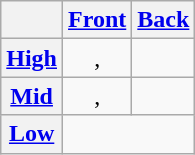<table class="wikitable" style="text-align: center">
<tr>
<th></th>
<th><a href='#'>Front</a></th>
<th><a href='#'>Back</a></th>
</tr>
<tr>
<th><a href='#'>High</a></th>
<td> ,  </td>
<td></td>
</tr>
<tr>
<th><a href='#'>Mid</a></th>
<td> ,  </td>
<td> </td>
</tr>
<tr>
<th><a href='#'>Low</a></th>
<td colspan="2"> </td>
</tr>
</table>
